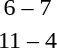<table style="text-align:center">
<tr>
<th width=200></th>
<th width=100></th>
<th width=200></th>
</tr>
<tr>
<td align=right></td>
<td>6 – 7</td>
<td align=left><strong></strong></td>
</tr>
<tr>
<td align=right><strong></strong></td>
<td>11 – 4</td>
<td align=left></td>
</tr>
</table>
